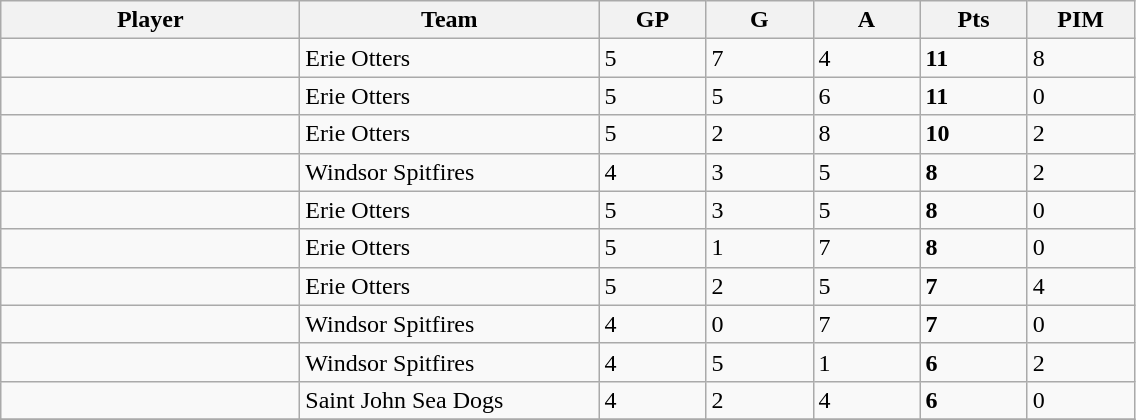<table class="wikitable sortable">
<tr>
<th style="width:12em">Player</th>
<th style="width:12em">Team</th>
<th style="width:4em">GP</th>
<th style="width:4em">G</th>
<th style="width:4em">A</th>
<th style="width:4em">Pts</th>
<th style="width:4em">PIM</th>
</tr>
<tr>
<td></td>
<td align=left>Erie Otters</td>
<td>5</td>
<td>7</td>
<td>4</td>
<td><strong>11</strong></td>
<td>8</td>
</tr>
<tr>
<td></td>
<td align=left>Erie Otters</td>
<td>5</td>
<td>5</td>
<td>6</td>
<td><strong>11</strong></td>
<td>0</td>
</tr>
<tr>
<td></td>
<td align=left>Erie Otters</td>
<td>5</td>
<td>2</td>
<td>8</td>
<td><strong>10</strong></td>
<td>2</td>
</tr>
<tr>
<td></td>
<td align=left>Windsor Spitfires</td>
<td>4</td>
<td>3</td>
<td>5</td>
<td><strong>8</strong></td>
<td>2</td>
</tr>
<tr>
<td></td>
<td align=left>Erie Otters</td>
<td>5</td>
<td>3</td>
<td>5</td>
<td><strong>8</strong></td>
<td>0</td>
</tr>
<tr>
<td></td>
<td align=left>Erie Otters</td>
<td>5</td>
<td>1</td>
<td>7</td>
<td><strong>8</strong></td>
<td>0</td>
</tr>
<tr>
<td></td>
<td align=left>Erie Otters</td>
<td>5</td>
<td>2</td>
<td>5</td>
<td><strong>7</strong></td>
<td>4</td>
</tr>
<tr>
<td></td>
<td align=left>Windsor Spitfires</td>
<td>4</td>
<td>0</td>
<td>7</td>
<td><strong>7</strong></td>
<td>0</td>
</tr>
<tr>
<td></td>
<td align=left>Windsor Spitfires</td>
<td>4</td>
<td>5</td>
<td>1</td>
<td><strong>6</strong></td>
<td>2</td>
</tr>
<tr>
<td></td>
<td align=left>Saint John Sea Dogs</td>
<td>4</td>
<td>2</td>
<td>4</td>
<td><strong>6</strong></td>
<td>0</td>
</tr>
<tr>
</tr>
</table>
